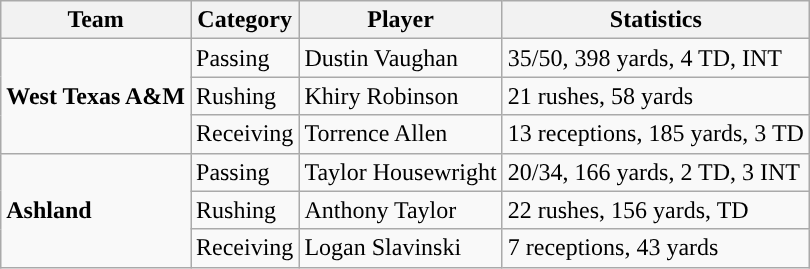<table class="wikitable" style="float: left;">
<tr>
<th>Team</th>
<th>Category</th>
<th>Player</th>
<th>Statistics</th>
</tr>
<tr>
<td rowspan=3><strong>West Texas A&M</strong></td>
<td>Passing</td>
<td>Dustin Vaughan</td>
<td>35/50, 398 yards, 4 TD, INT</td>
</tr>
<tr>
<td>Rushing</td>
<td>Khiry Robinson</td>
<td>21 rushes, 58 yards</td>
</tr>
<tr>
<td>Receiving</td>
<td>Torrence Allen</td>
<td>13 receptions, 185 yards, 3 TD</td>
</tr>
<tr>
<td rowspan=3><strong>Ashland</strong></td>
<td>Passing</td>
<td>Taylor Housewright</td>
<td>20/34, 166 yards, 2 TD, 3 INT</td>
</tr>
<tr>
<td>Rushing</td>
<td>Anthony Taylor</td>
<td>22 rushes, 156 yards, TD</td>
</tr>
<tr>
<td>Receiving</td>
<td>Logan Slavinski</td>
<td>7 receptions, 43 yards</td>
</tr>
</table>
